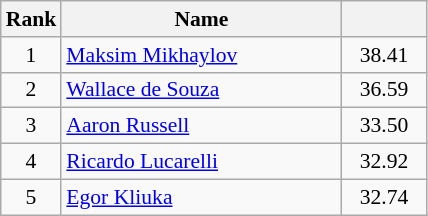<table class="wikitable" style="text-align:center; font-size:90%">
<tr>
<th width=30>Rank</th>
<th width=180>Name</th>
<th width=50></th>
</tr>
<tr>
<td>1</td>
<td style="text-align:left"> <a href='#'>Maksim Mikhaylov</a></td>
<td>38.41</td>
</tr>
<tr>
<td>2</td>
<td style="text-align:left"> <a href='#'>Wallace de Souza</a></td>
<td>36.59</td>
</tr>
<tr>
<td>3</td>
<td style="text-align:left"> <a href='#'>Aaron Russell</a></td>
<td>33.50</td>
</tr>
<tr>
<td>4</td>
<td style="text-align:left"> <a href='#'>Ricardo Lucarelli</a></td>
<td>32.92</td>
</tr>
<tr>
<td>5</td>
<td style="text-align:left"> <a href='#'>Egor Kliuka</a></td>
<td>32.74</td>
</tr>
</table>
